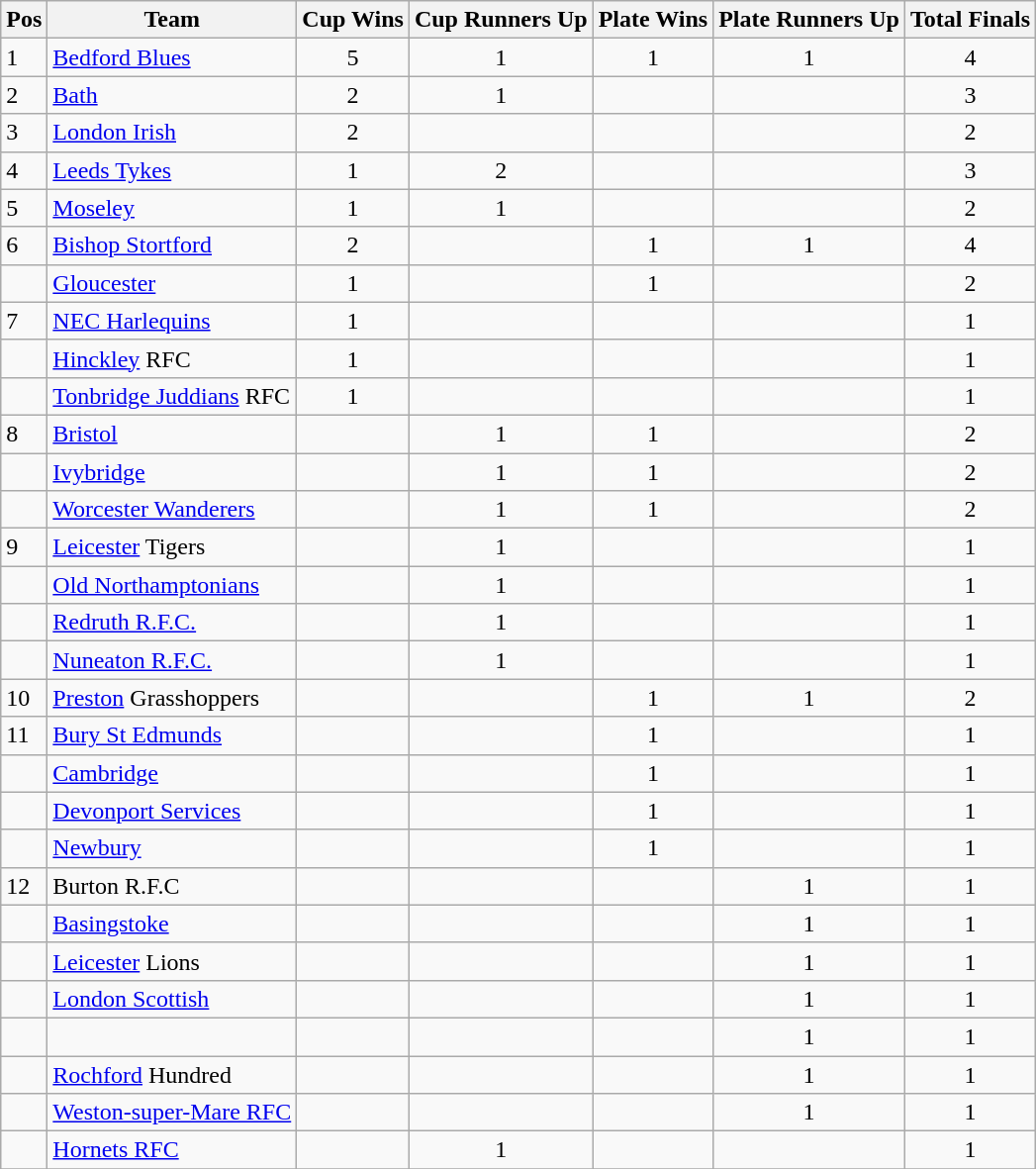<table class="wikitable" style="text-align:center">
<tr>
<th>Pos</th>
<th>Team</th>
<th>Cup Wins</th>
<th>Cup Runners Up</th>
<th>Plate Wins</th>
<th>Plate Runners Up</th>
<th>Total Finals</th>
</tr>
<tr>
<td align="left">1</td>
<td align="left"><a href='#'>Bedford Blues</a></td>
<td>5</td>
<td>1</td>
<td>1</td>
<td>1</td>
<td>4</td>
</tr>
<tr>
<td align="left">2</td>
<td align="left"><a href='#'>Bath</a></td>
<td>2</td>
<td>1</td>
<td></td>
<td></td>
<td>3</td>
</tr>
<tr>
<td align="left">3</td>
<td align="left"><a href='#'>London Irish</a></td>
<td>2</td>
<td></td>
<td></td>
<td></td>
<td>2</td>
</tr>
<tr>
<td align="left">4</td>
<td align="left"><a href='#'>Leeds Tykes</a></td>
<td>1</td>
<td>2</td>
<td></td>
<td></td>
<td>3</td>
</tr>
<tr>
<td align="left">5</td>
<td align="left"><a href='#'>Moseley</a></td>
<td>1</td>
<td>1</td>
<td></td>
<td></td>
<td>2</td>
</tr>
<tr>
<td align="left">6</td>
<td align="left"><a href='#'>Bishop Stortford</a></td>
<td>2</td>
<td></td>
<td>1</td>
<td>1</td>
<td>4</td>
</tr>
<tr>
<td></td>
<td align="left"><a href='#'>Gloucester</a></td>
<td>1</td>
<td></td>
<td>1</td>
<td></td>
<td>2</td>
</tr>
<tr>
<td align="left">7</td>
<td align="left"><a href='#'>NEC Harlequins</a></td>
<td>1</td>
<td></td>
<td></td>
<td></td>
<td>1</td>
</tr>
<tr>
<td align="left"></td>
<td align="left"><a href='#'>Hinckley</a> RFC</td>
<td>1</td>
<td></td>
<td></td>
<td></td>
<td>1</td>
</tr>
<tr>
<td align="left"></td>
<td align="left"><a href='#'>Tonbridge Juddians</a> RFC</td>
<td>1</td>
<td></td>
<td></td>
<td></td>
<td>1</td>
</tr>
<tr>
<td align="left">8</td>
<td align="left"><a href='#'>Bristol</a></td>
<td></td>
<td>1</td>
<td>1</td>
<td></td>
<td>2</td>
</tr>
<tr>
<td align="left"></td>
<td align="left"><a href='#'>Ivybridge</a></td>
<td></td>
<td>1</td>
<td>1</td>
<td></td>
<td>2</td>
</tr>
<tr>
<td></td>
<td align="left"><a href='#'>Worcester Wanderers</a></td>
<td></td>
<td>1</td>
<td>1</td>
<td></td>
<td>2</td>
</tr>
<tr>
<td align="left">9</td>
<td align="left"><a href='#'>Leicester</a> Tigers</td>
<td></td>
<td>1</td>
<td></td>
<td></td>
<td>1</td>
</tr>
<tr>
<td></td>
<td align="left"><a href='#'>Old Northamptonians</a></td>
<td></td>
<td>1</td>
<td></td>
<td></td>
<td>1</td>
</tr>
<tr>
<td></td>
<td align="left"><a href='#'>Redruth R.F.C.</a></td>
<td></td>
<td>1</td>
<td></td>
<td></td>
<td>1</td>
</tr>
<tr>
<td></td>
<td align="left"><a href='#'>Nuneaton R.F.C.</a></td>
<td></td>
<td>1</td>
<td></td>
<td></td>
<td>1</td>
</tr>
<tr>
<td align="left">10</td>
<td align="left"><a href='#'>Preston</a> Grasshoppers</td>
<td></td>
<td></td>
<td>1</td>
<td>1</td>
<td>2</td>
</tr>
<tr>
<td align="left">11</td>
<td align="left"><a href='#'>Bury St Edmunds</a></td>
<td></td>
<td></td>
<td>1</td>
<td></td>
<td>1</td>
</tr>
<tr>
<td></td>
<td align="left"><a href='#'>Cambridge</a></td>
<td></td>
<td></td>
<td>1</td>
<td></td>
<td>1</td>
</tr>
<tr>
<td></td>
<td align="left"><a href='#'>Devonport Services</a></td>
<td></td>
<td></td>
<td>1</td>
<td></td>
<td>1</td>
</tr>
<tr>
<td></td>
<td align="left"><a href='#'>Newbury</a></td>
<td></td>
<td></td>
<td>1</td>
<td></td>
<td>1</td>
</tr>
<tr>
<td align="left">12</td>
<td align="left">Burton R.F.C</td>
<td></td>
<td></td>
<td></td>
<td>1</td>
<td>1</td>
</tr>
<tr>
<td></td>
<td align="left"><a href='#'>Basingstoke</a></td>
<td></td>
<td></td>
<td></td>
<td>1</td>
<td>1</td>
</tr>
<tr>
<td></td>
<td align="left"><a href='#'>Leicester</a> Lions</td>
<td></td>
<td></td>
<td></td>
<td>1</td>
<td>1</td>
</tr>
<tr>
<td></td>
<td align="left"><a href='#'>London Scottish</a></td>
<td></td>
<td></td>
<td></td>
<td>1</td>
<td>1</td>
</tr>
<tr>
<td></td>
<td align="left"></td>
<td></td>
<td></td>
<td></td>
<td>1</td>
<td>1</td>
</tr>
<tr>
<td></td>
<td align="left"><a href='#'>Rochford</a> Hundred</td>
<td></td>
<td></td>
<td></td>
<td>1</td>
<td>1</td>
</tr>
<tr>
<td></td>
<td align="left"><a href='#'>Weston-super-Mare RFC</a></td>
<td></td>
<td></td>
<td></td>
<td>1</td>
<td>1</td>
</tr>
<tr>
<td></td>
<td align="left"><a href='#'>Hornets RFC</a></td>
<td></td>
<td>1</td>
<td></td>
<td></td>
<td>1</td>
</tr>
<tr>
</tr>
</table>
